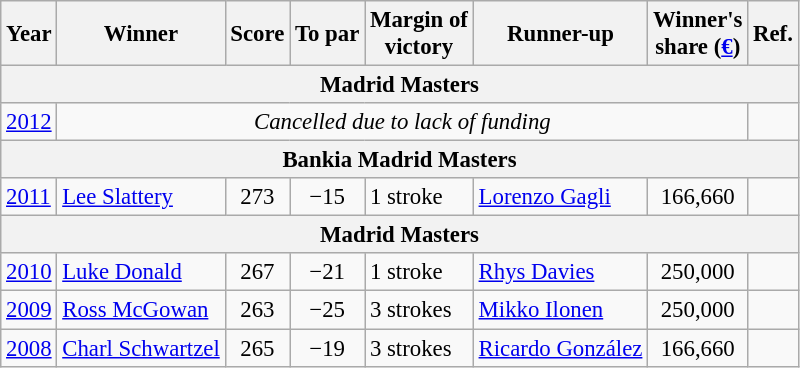<table class="wikitable" style="font-size:95%;">
<tr>
<th>Year</th>
<th>Winner</th>
<th>Score</th>
<th>To par</th>
<th>Margin of<br>victory</th>
<th>Runner-up</th>
<th>Winner's<br>share (<a href='#'>€</a>)</th>
<th>Ref.</th>
</tr>
<tr>
<th colspan=9>Madrid Masters</th>
</tr>
<tr>
<td><a href='#'>2012</a></td>
<td colspan=6 align=center><em>Cancelled due to lack of funding</em></td>
<td></td>
</tr>
<tr>
<th colspan=9>Bankia Madrid Masters</th>
</tr>
<tr>
<td><a href='#'>2011</a></td>
<td> <a href='#'>Lee Slattery</a></td>
<td align=center>273</td>
<td align=center>−15</td>
<td>1 stroke</td>
<td> <a href='#'>Lorenzo Gagli</a></td>
<td align=center>166,660</td>
<td></td>
</tr>
<tr>
<th colspan=9>Madrid Masters</th>
</tr>
<tr>
<td><a href='#'>2010</a></td>
<td> <a href='#'>Luke Donald</a></td>
<td align=center>267</td>
<td align=center>−21</td>
<td>1 stroke</td>
<td> <a href='#'>Rhys Davies</a></td>
<td align=center>250,000</td>
<td></td>
</tr>
<tr>
<td><a href='#'>2009</a></td>
<td> <a href='#'>Ross McGowan</a></td>
<td align=center>263</td>
<td align=center>−25</td>
<td>3 strokes</td>
<td> <a href='#'>Mikko Ilonen</a></td>
<td align=center>250,000</td>
<td></td>
</tr>
<tr>
<td><a href='#'>2008</a></td>
<td> <a href='#'>Charl Schwartzel</a></td>
<td align=center>265</td>
<td align=center>−19</td>
<td>3 strokes</td>
<td> <a href='#'>Ricardo González</a></td>
<td align=center>166,660</td>
<td></td>
</tr>
</table>
